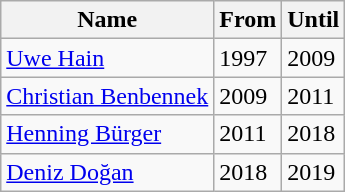<table class="wikitable">
<tr>
<th>Name</th>
<th>From</th>
<th>Until</th>
</tr>
<tr>
<td> <a href='#'>Uwe Hain</a></td>
<td>1997</td>
<td>2009</td>
</tr>
<tr>
<td> <a href='#'>Christian Benbennek</a></td>
<td>2009</td>
<td>2011</td>
</tr>
<tr>
<td> <a href='#'>Henning Bürger</a></td>
<td>2011</td>
<td>2018</td>
</tr>
<tr>
<td> <a href='#'>Deniz Doğan</a></td>
<td>2018</td>
<td>2019</td>
</tr>
</table>
